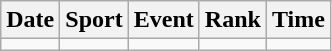<table class="wikitable">
<tr>
<th>Date</th>
<th>Sport</th>
<th>Event</th>
<th>Rank</th>
<th>Time</th>
</tr>
<tr>
<td></td>
<td></td>
<td></td>
<td></td>
<td></td>
</tr>
</table>
